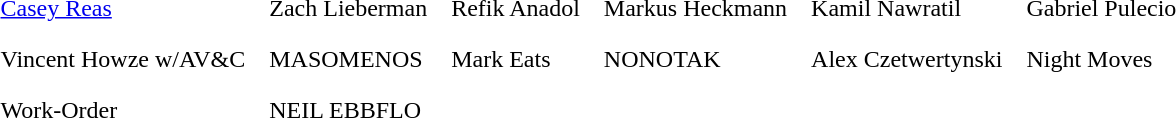<table cellpadding=7>
<tr>
<td><a href='#'>Casey Reas</a></td>
<td>Zach Lieberman</td>
<td>Refik Anadol</td>
<td>Markus Heckmann</td>
<td>Kamil Nawratil</td>
<td>Gabriel Pulecio</td>
</tr>
<tr>
<td>Vincent Howze w/AV&C</td>
<td>MASOMENOS</td>
<td>Mark Eats</td>
<td>NONOTAK</td>
<td>Alex Czetwertynski</td>
<td Night Moves (digital artist)>Night Moves</td>
</tr>
<tr>
<td>Work-Order</td>
<td>NEIL EBBFLO</td>
<td></td>
</tr>
<tr>
</tr>
</table>
